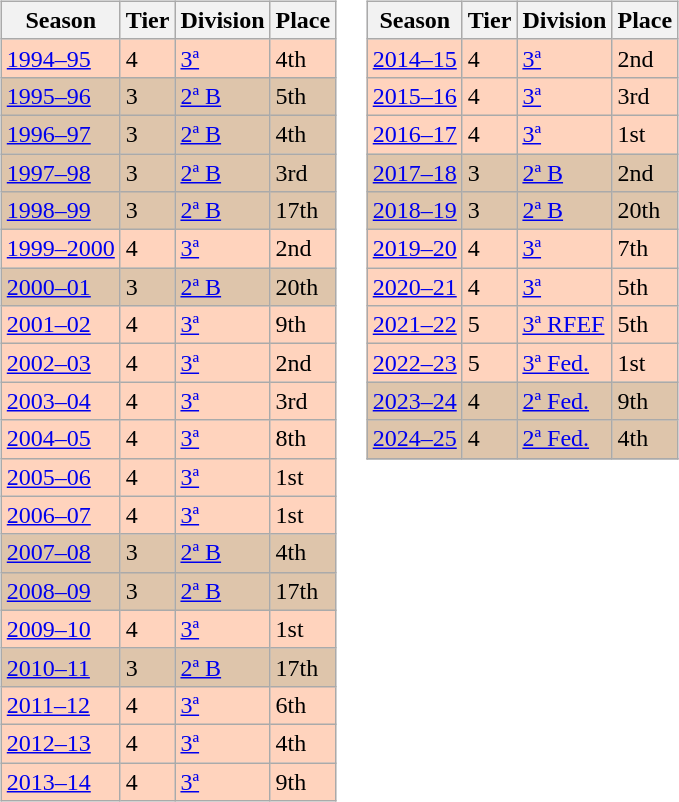<table>
<tr>
<td valign="top" width=0%><br><table class="wikitable">
<tr style="background:#f0f6fa;">
<th>Season</th>
<th>Tier</th>
<th>Division</th>
<th>Place</th>
</tr>
<tr>
<td style="background:#FFD3BD;"><a href='#'>1994–95</a></td>
<td style="background:#FFD3BD;">4</td>
<td style="background:#FFD3BD;"><a href='#'>3ª</a></td>
<td style="background:#FFD3BD;">4th</td>
</tr>
<tr>
<td style="background:#DEC5AB;"><a href='#'>1995–96</a></td>
<td style="background:#DEC5AB;">3</td>
<td style="background:#DEC5AB;"><a href='#'>2ª B</a></td>
<td style="background:#DEC5AB;">5th</td>
</tr>
<tr>
<td style="background:#DEC5AB;"><a href='#'>1996–97</a></td>
<td style="background:#DEC5AB;">3</td>
<td style="background:#DEC5AB;"><a href='#'>2ª B</a></td>
<td style="background:#DEC5AB;">4th</td>
</tr>
<tr>
<td style="background:#DEC5AB;"><a href='#'>1997–98</a></td>
<td style="background:#DEC5AB;">3</td>
<td style="background:#DEC5AB;"><a href='#'>2ª B</a></td>
<td style="background:#DEC5AB;">3rd</td>
</tr>
<tr>
<td style="background:#DEC5AB;"><a href='#'>1998–99</a></td>
<td style="background:#DEC5AB;">3</td>
<td style="background:#DEC5AB;"><a href='#'>2ª B</a></td>
<td style="background:#DEC5AB;">17th</td>
</tr>
<tr>
<td style="background:#FFD3BD;"><a href='#'>1999–2000</a></td>
<td style="background:#FFD3BD;">4</td>
<td style="background:#FFD3BD;"><a href='#'>3ª</a></td>
<td style="background:#FFD3BD;">2nd</td>
</tr>
<tr>
<td style="background:#DEC5AB;"><a href='#'>2000–01</a></td>
<td style="background:#DEC5AB;">3</td>
<td style="background:#DEC5AB;"><a href='#'>2ª B</a></td>
<td style="background:#DEC5AB;">20th</td>
</tr>
<tr>
<td style="background:#FFD3BD;"><a href='#'>2001–02</a></td>
<td style="background:#FFD3BD;">4</td>
<td style="background:#FFD3BD;"><a href='#'>3ª</a></td>
<td style="background:#FFD3BD;">9th</td>
</tr>
<tr>
<td style="background:#FFD3BD;"><a href='#'>2002–03</a></td>
<td style="background:#FFD3BD;">4</td>
<td style="background:#FFD3BD;"><a href='#'>3ª</a></td>
<td style="background:#FFD3BD;">2nd</td>
</tr>
<tr>
<td style="background:#FFD3BD;"><a href='#'>2003–04</a></td>
<td style="background:#FFD3BD;">4</td>
<td style="background:#FFD3BD;"><a href='#'>3ª</a></td>
<td style="background:#FFD3BD;">3rd</td>
</tr>
<tr>
<td style="background:#FFD3BD;"><a href='#'>2004–05</a></td>
<td style="background:#FFD3BD;">4</td>
<td style="background:#FFD3BD;"><a href='#'>3ª</a></td>
<td style="background:#FFD3BD;">8th</td>
</tr>
<tr>
<td style="background:#FFD3BD;"><a href='#'>2005–06</a></td>
<td style="background:#FFD3BD;">4</td>
<td style="background:#FFD3BD;"><a href='#'>3ª</a></td>
<td style="background:#FFD3BD;">1st</td>
</tr>
<tr>
<td style="background:#FFD3BD;"><a href='#'>2006–07</a></td>
<td style="background:#FFD3BD;">4</td>
<td style="background:#FFD3BD;"><a href='#'>3ª</a></td>
<td style="background:#FFD3BD;">1st</td>
</tr>
<tr>
<td style="background:#DEC5AB;"><a href='#'>2007–08</a></td>
<td style="background:#DEC5AB;">3</td>
<td style="background:#DEC5AB;"><a href='#'>2ª B</a></td>
<td style="background:#DEC5AB;">4th</td>
</tr>
<tr>
<td style="background:#DEC5AB;"><a href='#'>2008–09</a></td>
<td style="background:#DEC5AB;">3</td>
<td style="background:#DEC5AB;"><a href='#'>2ª B</a></td>
<td style="background:#DEC5AB;">17th</td>
</tr>
<tr>
<td style="background:#FFD3BD;"><a href='#'>2009–10</a></td>
<td style="background:#FFD3BD;">4</td>
<td style="background:#FFD3BD;"><a href='#'>3ª</a></td>
<td style="background:#FFD3BD;">1st</td>
</tr>
<tr>
<td style="background:#DEC5AB;"><a href='#'>2010–11</a></td>
<td style="background:#DEC5AB;">3</td>
<td style="background:#DEC5AB;"><a href='#'>2ª B</a></td>
<td style="background:#DEC5AB;">17th</td>
</tr>
<tr>
<td style="background:#FFD3BD;"><a href='#'>2011–12</a></td>
<td style="background:#FFD3BD;">4</td>
<td style="background:#FFD3BD;"><a href='#'>3ª</a></td>
<td style="background:#FFD3BD;">6th</td>
</tr>
<tr>
<td style="background:#FFD3BD;"><a href='#'>2012–13</a></td>
<td style="background:#FFD3BD;">4</td>
<td style="background:#FFD3BD;"><a href='#'>3ª</a></td>
<td style="background:#FFD3BD;">4th</td>
</tr>
<tr>
<td style="background:#FFD3BD;"><a href='#'>2013–14</a></td>
<td style="background:#FFD3BD;">4</td>
<td style="background:#FFD3BD;"><a href='#'>3ª</a></td>
<td style="background:#FFD3BD;">9th</td>
</tr>
</table>
</td>
<td valign="top" width=0%><br><table class="wikitable">
<tr style="background:#f0f6fa;">
<th>Season</th>
<th>Tier</th>
<th>Division</th>
<th>Place</th>
</tr>
<tr>
<td style="background:#FFD3BD;"><a href='#'>2014–15</a></td>
<td style="background:#FFD3BD;">4</td>
<td style="background:#FFD3BD;"><a href='#'>3ª</a></td>
<td style="background:#FFD3BD;">2nd</td>
</tr>
<tr>
<td style="background:#FFD3BD;"><a href='#'>2015–16</a></td>
<td style="background:#FFD3BD;">4</td>
<td style="background:#FFD3BD;"><a href='#'>3ª</a></td>
<td style="background:#FFD3BD;">3rd</td>
</tr>
<tr>
<td style="background:#FFD3BD;"><a href='#'>2016–17</a></td>
<td style="background:#FFD3BD;">4</td>
<td style="background:#FFD3BD;"><a href='#'>3ª</a></td>
<td style="background:#FFD3BD;">1st</td>
</tr>
<tr>
<td style="background:#DEC5AB;"><a href='#'>2017–18</a></td>
<td style="background:#DEC5AB;">3</td>
<td style="background:#DEC5AB;"><a href='#'>2ª B</a></td>
<td style="background:#DEC5AB;">2nd</td>
</tr>
<tr>
<td style="background:#DEC5AB;"><a href='#'>2018–19</a></td>
<td style="background:#DEC5AB;">3</td>
<td style="background:#DEC5AB;"><a href='#'>2ª B</a></td>
<td style="background:#DEC5AB;">20th</td>
</tr>
<tr>
<td style="background:#FFD3BD;"><a href='#'>2019–20</a></td>
<td style="background:#FFD3BD;">4</td>
<td style="background:#FFD3BD;"><a href='#'>3ª</a></td>
<td style="background:#FFD3BD;">7th</td>
</tr>
<tr>
<td style="background:#FFD3BD;"><a href='#'>2020–21</a></td>
<td style="background:#FFD3BD;">4</td>
<td style="background:#FFD3BD;"><a href='#'>3ª</a></td>
<td style="background:#FFD3BD;">5th</td>
</tr>
<tr>
<td style="background:#FFD3BD;"><a href='#'>2021–22</a></td>
<td style="background:#FFD3BD;">5</td>
<td style="background:#FFD3BD;"><a href='#'>3ª RFEF</a></td>
<td style="background:#FFD3BD;">5th</td>
</tr>
<tr>
<td style="background:#FFD3BD;"><a href='#'>2022–23</a></td>
<td style="background:#FFD3BD;">5</td>
<td style="background:#FFD3BD;"><a href='#'>3ª Fed.</a></td>
<td style="background:#FFD3BD;">1st</td>
</tr>
<tr>
<td style="background:#DEC5AB;"><a href='#'>2023–24</a></td>
<td style="background:#DEC5AB;">4</td>
<td style="background:#DEC5AB;"><a href='#'>2ª Fed.</a></td>
<td style="background:#DEC5AB;">9th</td>
</tr>
<tr>
<td style="background:#DEC5AB;"><a href='#'>2024–25</a></td>
<td style="background:#DEC5AB;">4</td>
<td style="background:#DEC5AB;"><a href='#'>2ª Fed.</a></td>
<td style="background:#DEC5AB;">4th</td>
</tr>
<tr>
</tr>
</table>
</td>
</tr>
</table>
